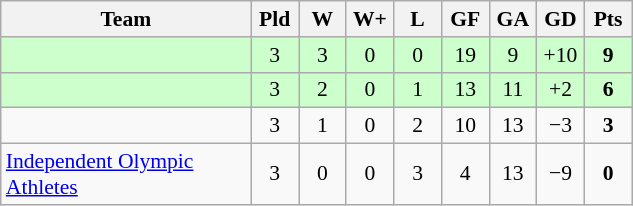<table class="wikitable" style="text-align: center; font-size:90% ">
<tr>
<th width=160>Team</th>
<th width=25>Pld</th>
<th width=25>W</th>
<th width=25>W+</th>
<th width=25>L</th>
<th width=25>GF</th>
<th width=25>GA</th>
<th width=25>GD</th>
<th width=25>Pts</th>
</tr>
<tr bgcolor=ccffcc>
<td align=left></td>
<td>3</td>
<td>3</td>
<td>0</td>
<td>0</td>
<td>19</td>
<td>9</td>
<td>+10</td>
<td><strong>9</strong></td>
</tr>
<tr bgcolor=ccffcc>
<td align=left></td>
<td>3</td>
<td>2</td>
<td>0</td>
<td>1</td>
<td>13</td>
<td>11</td>
<td>+2</td>
<td><strong>6</strong></td>
</tr>
<tr>
<td align=left></td>
<td>3</td>
<td>1</td>
<td>0</td>
<td>2</td>
<td>10</td>
<td>13</td>
<td>−3</td>
<td><strong>3</strong></td>
</tr>
<tr>
<td align=left> <a href='#'>Independent Olympic Athletes</a></td>
<td>3</td>
<td>0</td>
<td>0</td>
<td>3</td>
<td>4</td>
<td>13</td>
<td>−9</td>
<td><strong>0</strong></td>
</tr>
</table>
